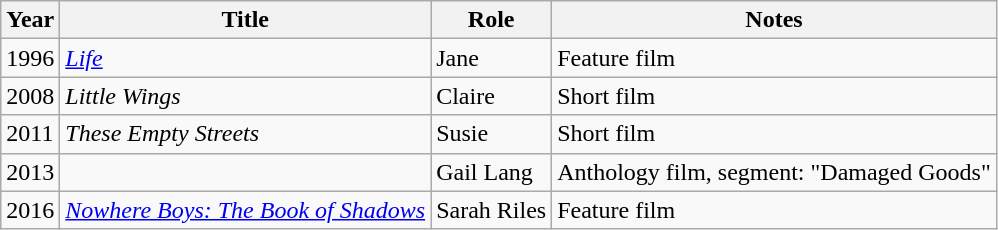<table class="wikitable sortable">
<tr>
<th>Year</th>
<th>Title</th>
<th>Role</th>
<th class = "unsortable">Notes</th>
</tr>
<tr>
<td>1996</td>
<td><em><a href='#'>Life</a></em></td>
<td>Jane</td>
<td>Feature film</td>
</tr>
<tr>
<td>2008</td>
<td><em>Little Wings</em></td>
<td>Claire</td>
<td>Short film</td>
</tr>
<tr>
<td>2011</td>
<td><em>These Empty Streets</em></td>
<td>Susie</td>
<td>Short film</td>
</tr>
<tr>
<td>2013</td>
<td><em></em></td>
<td>Gail Lang</td>
<td>Anthology film, segment: "Damaged Goods"</td>
</tr>
<tr>
<td>2016</td>
<td><em><a href='#'>Nowhere Boys: The Book of Shadows</a></em></td>
<td>Sarah Riles</td>
<td>Feature film</td>
</tr>
</table>
